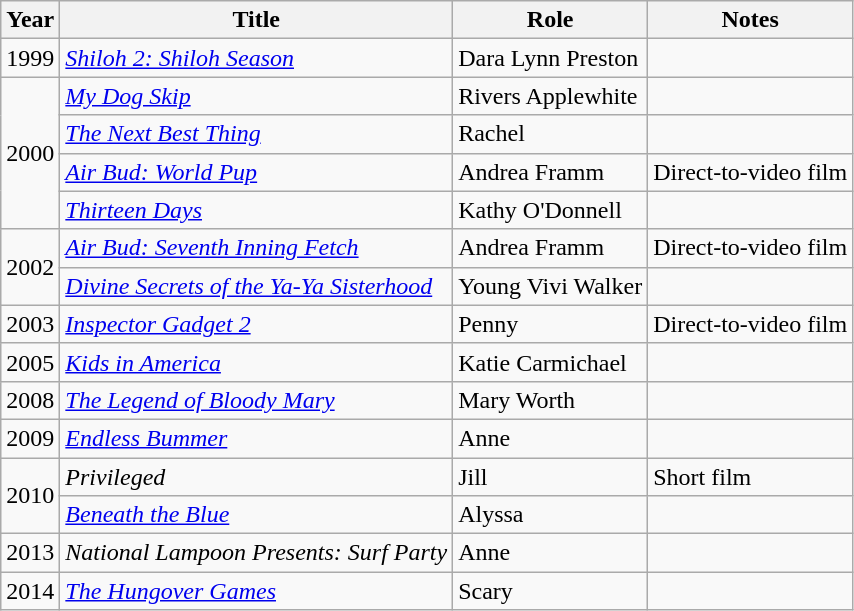<table class="wikitable sortable">
<tr>
<th>Year</th>
<th>Title</th>
<th>Role</th>
<th class="unsortable">Notes</th>
</tr>
<tr>
<td>1999</td>
<td><em><a href='#'>Shiloh 2: Shiloh Season</a></em></td>
<td>Dara Lynn Preston</td>
<td></td>
</tr>
<tr>
<td rowspan="4">2000</td>
<td><em><a href='#'>My Dog Skip</a></em></td>
<td>Rivers Applewhite</td>
<td></td>
</tr>
<tr>
<td><em><a href='#'>The Next Best Thing</a></em></td>
<td>Rachel</td>
<td></td>
</tr>
<tr>
<td><em><a href='#'>Air Bud: World Pup</a></em></td>
<td>Andrea Framm</td>
<td>Direct-to-video film</td>
</tr>
<tr>
<td><em><a href='#'>Thirteen Days</a></em></td>
<td>Kathy O'Donnell</td>
<td></td>
</tr>
<tr>
<td rowspan="2">2002</td>
<td><em><a href='#'>Air Bud: Seventh Inning Fetch</a></em></td>
<td>Andrea Framm</td>
<td>Direct-to-video film</td>
</tr>
<tr>
<td><em><a href='#'>Divine Secrets of the Ya-Ya Sisterhood</a></em></td>
<td>Young Vivi Walker</td>
<td></td>
</tr>
<tr>
<td>2003</td>
<td><em><a href='#'>Inspector Gadget 2</a></em></td>
<td>Penny</td>
<td>Direct-to-video film</td>
</tr>
<tr>
<td>2005</td>
<td><em><a href='#'>Kids in America</a></em></td>
<td>Katie Carmichael</td>
<td></td>
</tr>
<tr>
<td>2008</td>
<td><em><a href='#'>The Legend of Bloody Mary</a></em></td>
<td>Mary Worth</td>
<td></td>
</tr>
<tr>
<td>2009</td>
<td><em><a href='#'>Endless Bummer</a></em></td>
<td>Anne</td>
<td></td>
</tr>
<tr>
<td rowspan="2">2010</td>
<td><em>Privileged</em></td>
<td>Jill</td>
<td>Short film</td>
</tr>
<tr>
<td><em><a href='#'>Beneath the Blue</a></em></td>
<td>Alyssa</td>
<td></td>
</tr>
<tr>
<td>2013</td>
<td><em>National Lampoon Presents: Surf Party</em></td>
<td>Anne</td>
<td></td>
</tr>
<tr>
<td>2014</td>
<td><em><a href='#'>The Hungover Games</a></em></td>
<td>Scary</td>
<td></td>
</tr>
</table>
